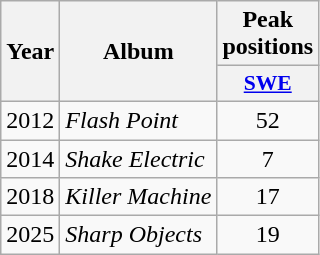<table class="wikitable">
<tr>
<th scope="col" rowspan="2">Year</th>
<th scope="col" rowspan="2">Album</th>
<th scope="col" colspan="1">Peak positions</th>
</tr>
<tr>
<th scope="col" style="width:3em;font-size:90%;"><a href='#'>SWE</a><br></th>
</tr>
<tr>
<td style="text-align:center;">2012</td>
<td><em>Flash Point</em></td>
<td style="text-align:center;">52</td>
</tr>
<tr>
<td style="text-align:center;">2014</td>
<td><em>Shake Electric</em></td>
<td style="text-align:center;">7</td>
</tr>
<tr>
<td style="text-align:center;">2018</td>
<td><em>Killer Machine</em></td>
<td style="text-align:center;">17<br></td>
</tr>
<tr>
<td style="text-align:center;">2025</td>
<td><em>Sharp Objects</em></td>
<td style="text-align:center;">19<br></td>
</tr>
</table>
